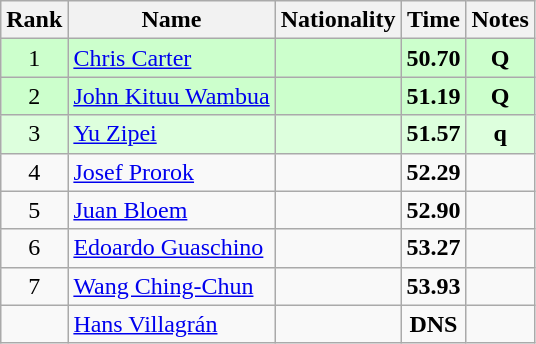<table class="wikitable sortable" style="text-align:center">
<tr>
<th>Rank</th>
<th>Name</th>
<th>Nationality</th>
<th>Time</th>
<th>Notes</th>
</tr>
<tr bgcolor=ccffcc>
<td>1</td>
<td align=left><a href='#'>Chris Carter</a></td>
<td align=left></td>
<td><strong>50.70</strong></td>
<td><strong>Q</strong></td>
</tr>
<tr bgcolor=ccffcc>
<td>2</td>
<td align=left><a href='#'>John Kituu Wambua</a></td>
<td align=left></td>
<td><strong>51.19</strong></td>
<td><strong>Q</strong></td>
</tr>
<tr bgcolor=ddffdd>
<td>3</td>
<td align=left><a href='#'>Yu Zipei</a></td>
<td align=left></td>
<td><strong>51.57</strong></td>
<td><strong>q</strong></td>
</tr>
<tr>
<td>4</td>
<td align=left><a href='#'>Josef Prorok</a></td>
<td align=left></td>
<td><strong>52.29</strong></td>
<td></td>
</tr>
<tr>
<td>5</td>
<td align=left><a href='#'>Juan Bloem</a></td>
<td align=left></td>
<td><strong>52.90</strong></td>
<td></td>
</tr>
<tr>
<td>6</td>
<td align=left><a href='#'>Edoardo Guaschino</a></td>
<td align=left></td>
<td><strong>53.27</strong></td>
<td></td>
</tr>
<tr>
<td>7</td>
<td align=left><a href='#'>Wang Ching-Chun</a></td>
<td align=left></td>
<td><strong>53.93</strong></td>
<td></td>
</tr>
<tr>
<td></td>
<td align=left><a href='#'>Hans Villagrán</a></td>
<td align=left></td>
<td><strong>DNS</strong></td>
<td></td>
</tr>
</table>
